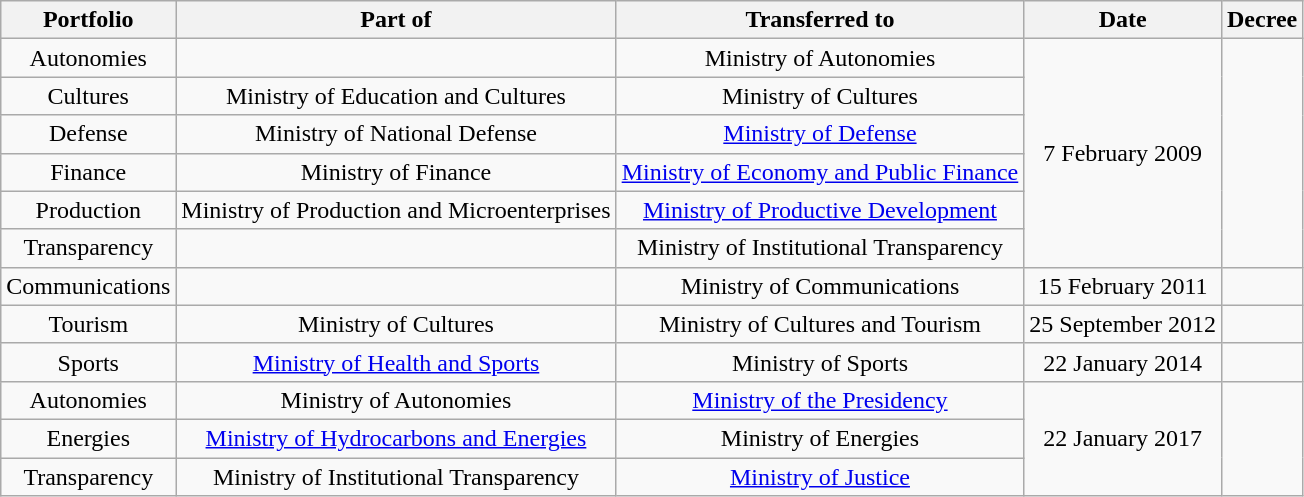<table class="wikitable" style="text-align:center;">
<tr>
<th>Portfolio</th>
<th>Part of</th>
<th>Transferred to</th>
<th>Date</th>
<th>Decree</th>
</tr>
<tr>
<td>Autonomies</td>
<td></td>
<td>Ministry of Autonomies</td>
<td rowspan="6">7 February 2009</td>
<td rowspan="6"></td>
</tr>
<tr>
<td>Cultures</td>
<td>Ministry of Education and Cultures</td>
<td>Ministry of Cultures</td>
</tr>
<tr>
<td>Defense</td>
<td>Ministry of National Defense</td>
<td><a href='#'>Ministry of Defense</a></td>
</tr>
<tr>
<td>Finance</td>
<td>Ministry of Finance</td>
<td><a href='#'>Ministry of Economy and Public Finance</a></td>
</tr>
<tr>
<td>Production</td>
<td>Ministry of Production and Microenterprises</td>
<td><a href='#'>Ministry of Productive Development</a></td>
</tr>
<tr>
<td>Transparency</td>
<td></td>
<td>Ministry of Institutional Transparency</td>
</tr>
<tr>
<td>Communications</td>
<td></td>
<td>Ministry of Communications</td>
<td>15 February 2011</td>
<td></td>
</tr>
<tr>
<td>Tourism</td>
<td>Ministry of Cultures</td>
<td>Ministry of Cultures and Tourism</td>
<td>25 September 2012</td>
<td></td>
</tr>
<tr>
<td>Sports</td>
<td><a href='#'>Ministry of Health and Sports</a></td>
<td>Ministry of Sports</td>
<td>22 January 2014</td>
<td></td>
</tr>
<tr>
<td>Autonomies</td>
<td>Ministry of Autonomies</td>
<td><a href='#'>Ministry of the Presidency</a></td>
<td rowspan="3">22 January 2017</td>
<td rowspan="3"></td>
</tr>
<tr>
<td>Energies</td>
<td><a href='#'>Ministry of Hydrocarbons and Energies</a></td>
<td>Ministry of Energies</td>
</tr>
<tr>
<td>Transparency</td>
<td>Ministry of Institutional Transparency</td>
<td><a href='#'>Ministry of Justice</a></td>
</tr>
</table>
